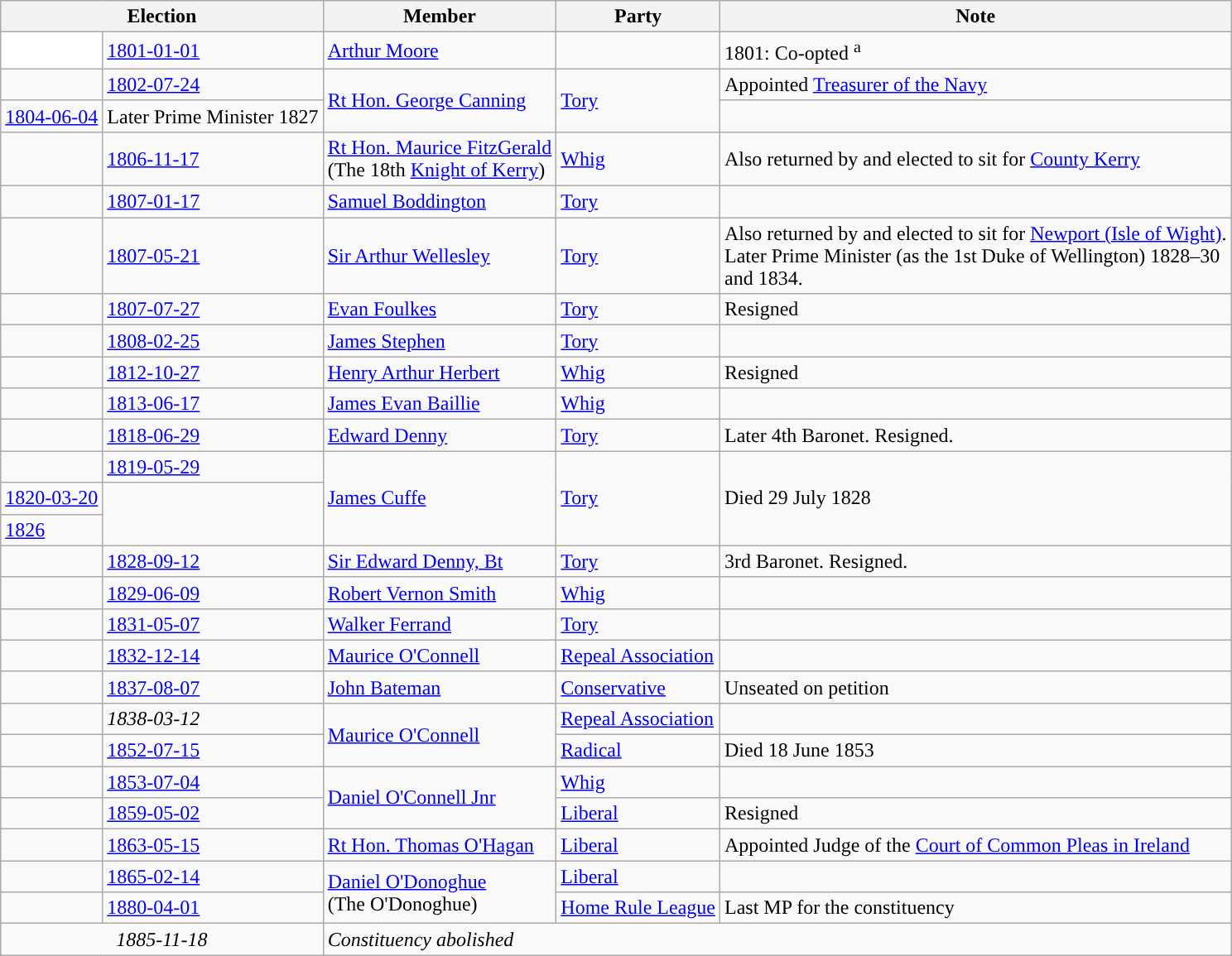<table class="wikitable">
<tr>
<th colspan="2">Election</th>
<th>Member</th>
<th>Party</th>
<th>Note</th>
</tr>
<tr>
<td style="color:inherit;background-color: white"></td>
<td><a href='#'>1801-01-01</a></td>
<td><a href='#'>Arthur Moore</a></td>
<td></td>
<td>1801: Co-opted <sup>a</sup></td>
</tr>
<tr>
<td style="color:inherit;background-color: "></td>
<td><a href='#'>1802-07-24</a></td>
<td rowspan="2"><a href='#'>Rt Hon. George Canning</a></td>
<td rowspan="2"><a href='#'>Tory</a></td>
<td>Appointed <a href='#'>Treasurer of the Navy</a></td>
</tr>
<tr>
<td><a href='#'>1804-06-04</a></td>
<td>Later Prime Minister 1827</td>
</tr>
<tr>
<td style="color:inherit;background-color: "></td>
<td><a href='#'>1806-11-17</a></td>
<td><a href='#'>Rt Hon. Maurice FitzGerald</a><br>(The 18th <a href='#'>Knight of Kerry</a>)</td>
<td><a href='#'>Whig</a></td>
<td>Also returned by and elected to sit for <a href='#'>County Kerry</a></td>
</tr>
<tr>
<td style="color:inherit;background-color: "></td>
<td><a href='#'>1807-01-17</a></td>
<td><a href='#'>Samuel Boddington</a></td>
<td><a href='#'>Tory</a></td>
<td></td>
</tr>
<tr>
<td style="color:inherit;background-color: "></td>
<td><a href='#'>1807-05-21</a></td>
<td><a href='#'>Sir Arthur Wellesley</a></td>
<td><a href='#'>Tory</a></td>
<td>Also returned by and elected to sit for <a href='#'>Newport (Isle of Wight)</a>.<br>Later Prime Minister (as the 1st Duke of Wellington) 1828–30<br>and 1834.</td>
</tr>
<tr>
<td style="color:inherit;background-color: "></td>
<td><a href='#'>1807-07-27</a></td>
<td><a href='#'>Evan Foulkes</a></td>
<td><a href='#'>Tory</a></td>
<td>Resigned</td>
</tr>
<tr>
<td style="color:inherit;background-color: "></td>
<td><a href='#'>1808-02-25</a></td>
<td><a href='#'>James Stephen</a></td>
<td><a href='#'>Tory</a></td>
<td></td>
</tr>
<tr>
<td style="color:inherit;background-color: "></td>
<td><a href='#'>1812-10-27</a></td>
<td><a href='#'>Henry Arthur Herbert</a></td>
<td><a href='#'>Whig</a></td>
<td>Resigned</td>
</tr>
<tr>
<td style="color:inherit;background-color: "></td>
<td><a href='#'>1813-06-17</a></td>
<td><a href='#'>James Evan Baillie</a></td>
<td><a href='#'>Whig</a></td>
<td></td>
</tr>
<tr>
<td style="color:inherit;background-color: "></td>
<td><a href='#'>1818-06-29</a></td>
<td><a href='#'>Edward Denny</a></td>
<td><a href='#'>Tory</a></td>
<td>Later 4th Baronet. Resigned.</td>
</tr>
<tr>
<td style="color:inherit;background-color: "></td>
<td><a href='#'>1819-05-29</a></td>
<td rowspan="3"><a href='#'>James Cuffe</a></td>
<td rowspan="3"><a href='#'>Tory</a></td>
<td rowspan="3">Died 29 July 1828</td>
</tr>
<tr>
<td><a href='#'>1820-03-20</a></td>
</tr>
<tr>
<td><a href='#'>1826</a></td>
</tr>
<tr>
<td style="color:inherit;background-color: "></td>
<td><a href='#'>1828-09-12</a></td>
<td><a href='#'>Sir Edward Denny, Bt</a></td>
<td><a href='#'>Tory</a></td>
<td>3rd Baronet. Resigned.</td>
</tr>
<tr>
<td style="color:inherit;background-color: "></td>
<td><a href='#'>1829-06-09</a></td>
<td><a href='#'>Robert Vernon Smith</a></td>
<td><a href='#'>Whig</a></td>
<td></td>
</tr>
<tr>
<td style="color:inherit;background-color: "></td>
<td><a href='#'>1831-05-07</a></td>
<td><a href='#'>Walker Ferrand</a></td>
<td><a href='#'>Tory</a></td>
<td></td>
</tr>
<tr>
<td style="color:inherit;background-color: "></td>
<td><a href='#'>1832-12-14</a></td>
<td><a href='#'>Maurice O'Connell</a></td>
<td><a href='#'>Repeal Association</a></td>
<td></td>
</tr>
<tr>
<td style="color:inherit;background-color: "></td>
<td><a href='#'>1837-08-07</a></td>
<td><a href='#'>John Bateman</a></td>
<td><a href='#'>Conservative</a></td>
<td>Unseated on petition</td>
</tr>
<tr>
<td style="color:inherit;background-color: "></td>
<td><em>1838-03-12</em></td>
<td rowspan="2"><a href='#'>Maurice O'Connell</a></td>
<td><a href='#'>Repeal Association</a></td>
<td></td>
</tr>
<tr>
<td style="color:inherit;background-color: "></td>
<td><a href='#'>1852-07-15</a></td>
<td><a href='#'>Radical</a></td>
<td>Died 18 June 1853</td>
</tr>
<tr>
<td style="color:inherit;background-color: "></td>
<td><a href='#'>1853-07-04</a></td>
<td rowspan="2"><a href='#'>Daniel O'Connell Jnr</a></td>
<td><a href='#'>Whig</a></td>
<td></td>
</tr>
<tr>
<td style="color:inherit;background-color: "></td>
<td><a href='#'>1859-05-02</a></td>
<td><a href='#'>Liberal</a></td>
<td>Resigned</td>
</tr>
<tr>
<td style="color:inherit;background-color: "></td>
<td><a href='#'>1863-05-15</a></td>
<td><a href='#'>Rt Hon. Thomas O'Hagan</a></td>
<td><a href='#'>Liberal</a></td>
<td>Appointed Judge of the <a href='#'>Court of Common Pleas in Ireland</a></td>
</tr>
<tr>
<td style="color:inherit;background-color: "></td>
<td><a href='#'>1865-02-14</a></td>
<td rowspan="2"><a href='#'>Daniel O'Donoghue</a><br>(The O'Donoghue)</td>
<td><a href='#'>Liberal</a></td>
<td></td>
</tr>
<tr>
<td style="color:inherit;background-color: "></td>
<td><a href='#'>1880-04-01</a></td>
<td><a href='#'>Home Rule League</a></td>
<td>Last MP for the constituency</td>
</tr>
<tr>
<td colspan="2" align="center"><em>1885-11-18</em></td>
<td colspan="3"><em>Constituency abolished</em></td>
</tr>
</table>
